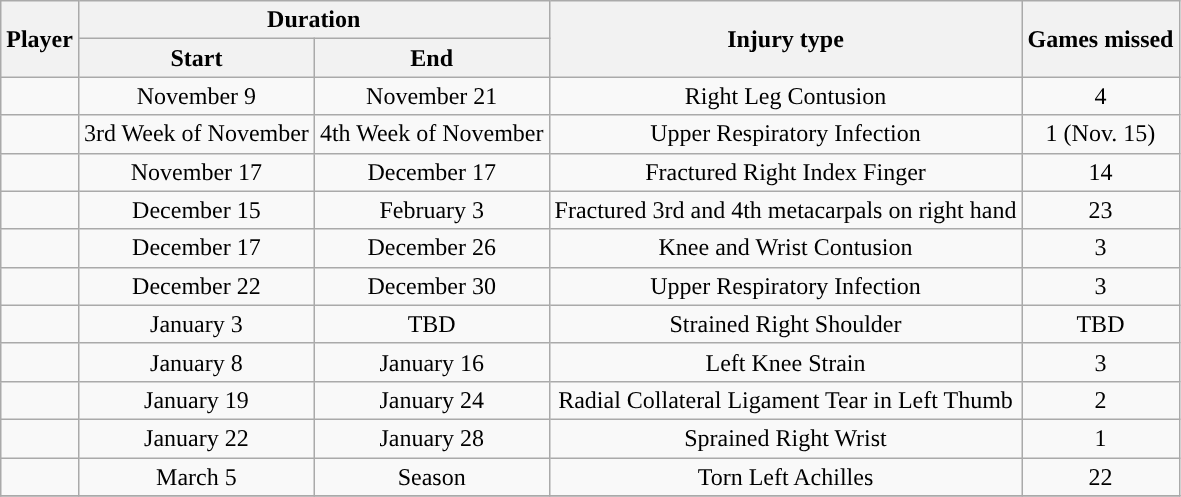<table class="wikitable sortable collapsible collapsed" style="text-align:center;">
<tr>
<th rowspan="2">Player</th>
<th colspan="2">Duration</th>
<th rowspan="2">Injury type</th>
<th rowspan="2">Games missed</th>
</tr>
<tr>
<th>Start</th>
<th>End</th>
</tr>
<tr>
<td></td>
<td>November 9</td>
<td>November 21</td>
<td>Right Leg Contusion</td>
<td>4</td>
</tr>
<tr>
<td></td>
<td>3rd Week of November</td>
<td>4th Week of November</td>
<td>Upper Respiratory Infection</td>
<td>1 (Nov. 15)</td>
</tr>
<tr>
<td></td>
<td>November 17</td>
<td>December 17</td>
<td>Fractured Right Index Finger</td>
<td>14</td>
</tr>
<tr>
<td></td>
<td>December 15</td>
<td>February 3</td>
<td>Fractured 3rd and 4th metacarpals on right hand</td>
<td>23</td>
</tr>
<tr>
<td></td>
<td>December 17</td>
<td>December 26</td>
<td>Knee and Wrist Contusion</td>
<td>3</td>
</tr>
<tr>
<td></td>
<td>December 22</td>
<td>December 30</td>
<td>Upper Respiratory Infection</td>
<td>3</td>
</tr>
<tr>
<td></td>
<td>January 3</td>
<td>TBD</td>
<td>Strained Right Shoulder</td>
<td>TBD</td>
</tr>
<tr>
<td></td>
<td>January 8</td>
<td>January 16</td>
<td>Left Knee Strain</td>
<td>3</td>
</tr>
<tr>
<td></td>
<td>January 19</td>
<td>January 24</td>
<td>Radial Collateral Ligament Tear in Left Thumb</td>
<td>2</td>
</tr>
<tr>
<td></td>
<td>January 22</td>
<td>January 28</td>
<td>Sprained Right Wrist</td>
<td>1</td>
</tr>
<tr>
<td></td>
<td>March 5</td>
<td>Season</td>
<td>Torn Left Achilles</td>
<td>22</td>
</tr>
<tr>
</tr>
</table>
